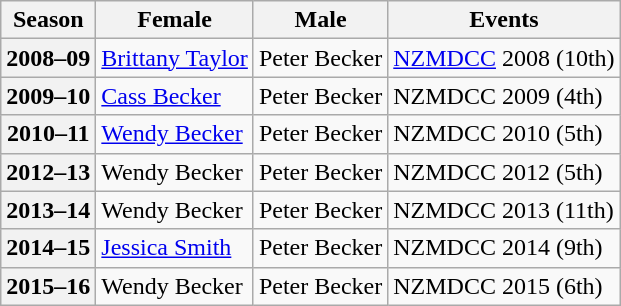<table class="wikitable">
<tr>
<th scope="col">Season</th>
<th scope="col">Female</th>
<th scope="col">Male</th>
<th scope="col">Events</th>
</tr>
<tr>
<th scope="row">2008–09</th>
<td><a href='#'>Brittany Taylor</a></td>
<td>Peter Becker</td>
<td><a href='#'>NZMDCC</a> 2008 (10th)</td>
</tr>
<tr>
<th scope="row">2009–10</th>
<td><a href='#'>Cass Becker</a></td>
<td>Peter Becker</td>
<td>NZMDCC 2009 (4th)</td>
</tr>
<tr>
<th scope="row">2010–11</th>
<td><a href='#'>Wendy Becker</a></td>
<td>Peter Becker</td>
<td>NZMDCC 2010 (5th)</td>
</tr>
<tr>
<th scope="row">2012–13</th>
<td>Wendy Becker</td>
<td>Peter Becker</td>
<td>NZMDCC 2012 (5th)</td>
</tr>
<tr>
<th scope="row">2013–14</th>
<td>Wendy Becker</td>
<td>Peter Becker</td>
<td>NZMDCC 2013 (11th)</td>
</tr>
<tr>
<th scope="row">2014–15</th>
<td><a href='#'>Jessica Smith</a></td>
<td>Peter Becker</td>
<td>NZMDCC 2014 (9th)</td>
</tr>
<tr>
<th scope="row">2015–16</th>
<td>Wendy Becker</td>
<td>Peter Becker</td>
<td>NZMDCC 2015 (6th)</td>
</tr>
</table>
